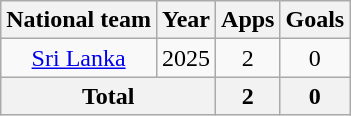<table class="wikitable" style="text-align:center">
<tr>
<th>National team</th>
<th>Year</th>
<th>Apps</th>
<th>Goals</th>
</tr>
<tr>
<td rowspan="1"><a href='#'>Sri Lanka</a></td>
<td>2025</td>
<td>2</td>
<td>0</td>
</tr>
<tr>
<th colspan="2">Total</th>
<th>2</th>
<th>0</th>
</tr>
</table>
